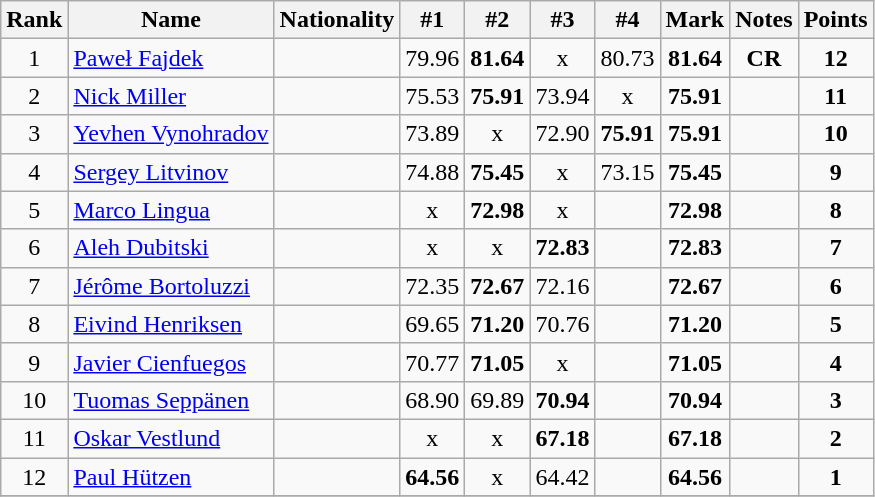<table class="wikitable sortable" style="text-align:center">
<tr>
<th>Rank</th>
<th>Name</th>
<th>Nationality</th>
<th>#1</th>
<th>#2</th>
<th>#3</th>
<th>#4</th>
<th>Mark</th>
<th>Notes</th>
<th>Points</th>
</tr>
<tr>
<td>1</td>
<td align=left><a href='#'>Paweł Fajdek</a></td>
<td align=left></td>
<td>79.96</td>
<td><strong>81.64</strong></td>
<td>x</td>
<td>80.73</td>
<td><strong>81.64</strong></td>
<td><strong>CR </strong></td>
<td><strong>12</strong></td>
</tr>
<tr>
<td>2</td>
<td align=left><a href='#'>Nick Miller</a></td>
<td align=left></td>
<td>75.53</td>
<td><strong>75.91</strong></td>
<td>73.94</td>
<td>x</td>
<td><strong>75.91</strong></td>
<td></td>
<td><strong>11</strong></td>
</tr>
<tr>
<td>3</td>
<td align=left><a href='#'>Yevhen Vynohradov</a></td>
<td align=left></td>
<td>73.89</td>
<td>x</td>
<td>72.90</td>
<td><strong>75.91</strong></td>
<td><strong>75.91</strong></td>
<td></td>
<td><strong>10</strong></td>
</tr>
<tr>
<td>4</td>
<td align=left><a href='#'>Sergey Litvinov</a></td>
<td align=left></td>
<td>74.88</td>
<td><strong>75.45</strong></td>
<td>x</td>
<td>73.15</td>
<td><strong>75.45</strong></td>
<td></td>
<td><strong>9</strong></td>
</tr>
<tr>
<td>5</td>
<td align=left><a href='#'>Marco Lingua</a></td>
<td align=left></td>
<td>x</td>
<td><strong>72.98</strong></td>
<td>x</td>
<td></td>
<td><strong>72.98</strong></td>
<td></td>
<td><strong>8</strong></td>
</tr>
<tr>
<td>6</td>
<td align=left><a href='#'>Aleh Dubitski</a></td>
<td align=left></td>
<td>x</td>
<td>x</td>
<td><strong>72.83</strong></td>
<td></td>
<td><strong>72.83</strong></td>
<td></td>
<td><strong>7</strong></td>
</tr>
<tr>
<td>7</td>
<td align=left><a href='#'>Jérôme Bortoluzzi</a></td>
<td align=left></td>
<td>72.35</td>
<td><strong>72.67</strong></td>
<td>72.16</td>
<td></td>
<td><strong>72.67</strong></td>
<td></td>
<td><strong>6</strong></td>
</tr>
<tr>
<td>8</td>
<td align=left><a href='#'>Eivind Henriksen</a></td>
<td align=left></td>
<td>69.65</td>
<td><strong>71.20</strong></td>
<td>70.76</td>
<td></td>
<td><strong>71.20</strong></td>
<td></td>
<td><strong>5</strong></td>
</tr>
<tr>
<td>9</td>
<td align=left><a href='#'>Javier Cienfuegos</a></td>
<td align=left></td>
<td>70.77</td>
<td><strong>71.05</strong></td>
<td>x</td>
<td></td>
<td><strong>71.05</strong></td>
<td></td>
<td><strong>4</strong></td>
</tr>
<tr>
<td>10</td>
<td align=left><a href='#'>Tuomas Seppänen</a></td>
<td align=left></td>
<td>68.90</td>
<td>69.89</td>
<td><strong>70.94</strong></td>
<td></td>
<td><strong>70.94</strong></td>
<td></td>
<td><strong>3</strong></td>
</tr>
<tr>
<td>11</td>
<td align=left><a href='#'>Oskar Vestlund</a></td>
<td align=left></td>
<td>x</td>
<td>x</td>
<td><strong>67.18</strong></td>
<td></td>
<td><strong>67.18</strong></td>
<td></td>
<td><strong>2</strong></td>
</tr>
<tr>
<td>12</td>
<td align=left><a href='#'>Paul Hützen</a></td>
<td align=left></td>
<td><strong>64.56</strong></td>
<td>x</td>
<td>64.42</td>
<td></td>
<td><strong>64.56</strong></td>
<td></td>
<td><strong>1</strong></td>
</tr>
<tr>
</tr>
</table>
